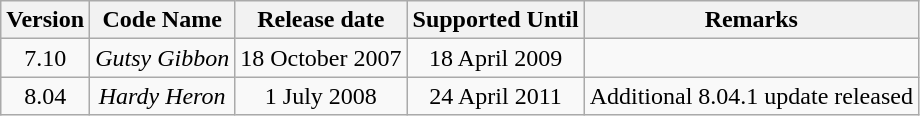<table class=wikitable style=text-align:center>
<tr>
<th>Version</th>
<th>Code Name</th>
<th>Release date</th>
<th>Supported Until</th>
<th>Remarks</th>
</tr>
<tr>
<td>7.10</td>
<td><em>Gutsy Gibbon</em></td>
<td>18 October 2007</td>
<td>18 April 2009</td>
</tr>
<tr>
<td>8.04</td>
<td><em>Hardy Heron</em></td>
<td>1 July 2008</td>
<td>24 April 2011</td>
<td>Additional 8.04.1 update released</td>
</tr>
</table>
